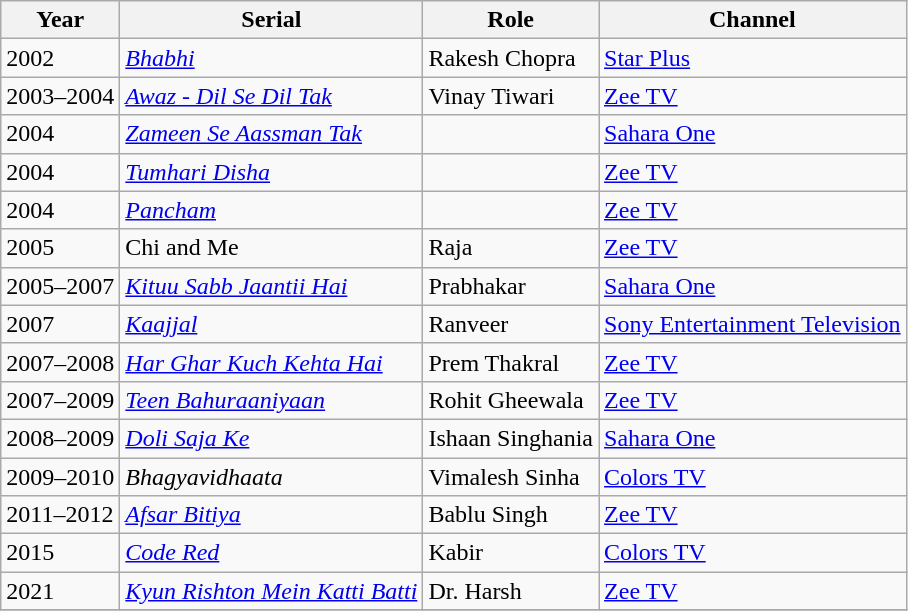<table class="wikitable sortable">
<tr>
<th>Year</th>
<th>Serial</th>
<th>Role</th>
<th>Channel</th>
</tr>
<tr>
<td>2002</td>
<td><em><a href='#'>Bhabhi</a></em></td>
<td>Rakesh Chopra</td>
<td><a href='#'>Star Plus</a></td>
</tr>
<tr>
<td>2003–2004</td>
<td><em><a href='#'>Awaz - Dil Se Dil Tak</a></em></td>
<td>Vinay Tiwari</td>
<td><a href='#'>Zee TV</a></td>
</tr>
<tr>
<td>2004</td>
<td><em><a href='#'>Zameen Se Aassman Tak</a></em></td>
<td></td>
<td><a href='#'>Sahara One</a></td>
</tr>
<tr>
<td>2004</td>
<td><em><a href='#'>Tumhari Disha</a></em></td>
<td></td>
<td><a href='#'>Zee TV</a></td>
</tr>
<tr>
<td>2004</td>
<td><em><a href='#'>Pancham</a></em></td>
<td></td>
<td><a href='#'>Zee TV</a></td>
</tr>
<tr>
<td>2005</td>
<td>Chi and Me</td>
<td>Raja</td>
<td><a href='#'>Zee TV</a></td>
</tr>
<tr>
<td>2005–2007</td>
<td><em><a href='#'>Kituu Sabb Jaantii Hai</a></em></td>
<td>Prabhakar</td>
<td><a href='#'>Sahara One</a></td>
</tr>
<tr>
<td>2007</td>
<td><em><a href='#'>Kaajjal</a></em></td>
<td>Ranveer</td>
<td><a href='#'>Sony Entertainment Television</a></td>
</tr>
<tr>
<td>2007–2008</td>
<td><em><a href='#'>Har Ghar Kuch Kehta Hai</a></em></td>
<td>Prem Thakral</td>
<td><a href='#'>Zee TV</a></td>
</tr>
<tr>
<td>2007–2009</td>
<td><em><a href='#'>Teen Bahuraaniyaan</a></em></td>
<td>Rohit Gheewala</td>
<td><a href='#'>Zee TV</a></td>
</tr>
<tr>
<td>2008–2009</td>
<td><em><a href='#'>Doli Saja Ke</a></em></td>
<td>Ishaan Singhania</td>
<td><a href='#'>Sahara One</a></td>
</tr>
<tr>
<td>2009–2010</td>
<td><em>Bhagyavidhaata</em></td>
<td>Vimalesh Sinha</td>
<td><a href='#'>Colors TV</a></td>
</tr>
<tr>
<td>2011–2012</td>
<td><em><a href='#'>Afsar Bitiya</a></em></td>
<td>Bablu Singh</td>
<td><a href='#'>Zee TV</a></td>
</tr>
<tr>
<td>2015</td>
<td><em><a href='#'>Code Red</a></em></td>
<td>Kabir</td>
<td><a href='#'>Colors TV</a></td>
</tr>
<tr>
<td>2021</td>
<td><em><a href='#'>Kyun Rishton Mein Katti Batti</a></em></td>
<td>Dr. Harsh</td>
<td><a href='#'>Zee TV</a></td>
</tr>
<tr>
</tr>
</table>
